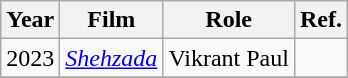<table class="wikitable sortable">
<tr>
<th>Year</th>
<th>Film</th>
<th>Role</th>
<th>Ref.</th>
</tr>
<tr>
<td>2023</td>
<td><em><a href='#'> Shehzada</a></em></td>
<td>Vikrant Paul</td>
<td></td>
</tr>
<tr>
</tr>
</table>
